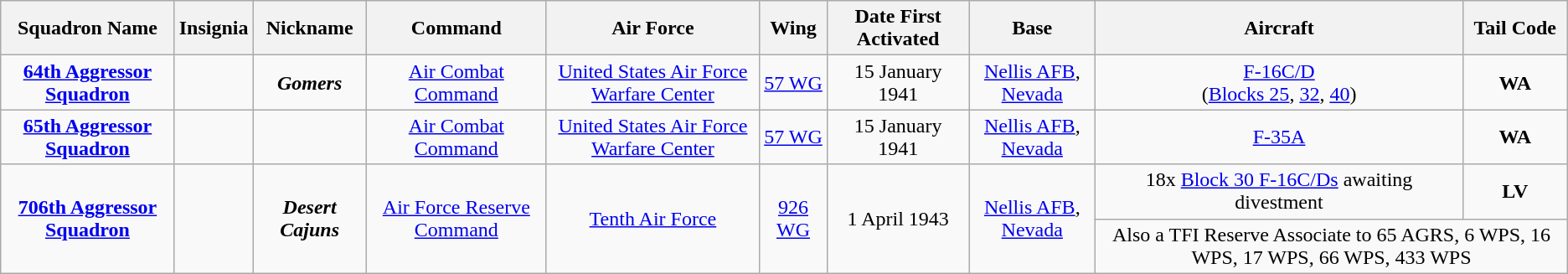<table class="wikitable sortable" style="text-align:center;">
<tr>
<th>Squadron Name</th>
<th>Insignia</th>
<th>Nickname</th>
<th>Command</th>
<th>Air Force</th>
<th>Wing</th>
<th>Date First Activated</th>
<th>Base</th>
<th>Aircraft</th>
<th>Tail Code</th>
</tr>
<tr>
<td><strong><a href='#'>64th Aggressor Squadron</a></strong></td>
<td></td>
<td><strong><em>Gomers</em></strong></td>
<td><a href='#'>Air Combat Command</a></td>
<td><a href='#'>United States Air Force Warfare Center</a></td>
<td><a href='#'>57 WG</a></td>
<td>15 January 1941</td>
<td><a href='#'>Nellis AFB</a>, <a href='#'>Nevada</a></td>
<td><a href='#'>F-16C/D</a><br>(<a href='#'>Blocks 25</a>, <a href='#'>32</a>, <a href='#'>40</a>)</td>
<td><strong>WA</strong></td>
</tr>
<tr>
<td><strong><a href='#'>65th Aggressor Squadron</a></strong></td>
<td></td>
<td></td>
<td><a href='#'>Air Combat Command</a></td>
<td><a href='#'>United States Air Force Warfare Center</a></td>
<td><a href='#'>57 WG</a></td>
<td>15 January 1941</td>
<td><a href='#'>Nellis AFB</a>, <a href='#'>Nevada</a></td>
<td><a href='#'>F-35A</a></td>
<td><strong>WA</strong></td>
</tr>
<tr>
<td rowspan="2"><strong><a href='#'>706th Aggressor Squadron</a></strong></td>
<td rowspan="2"></td>
<td rowspan="2"><strong><em>Desert Cajuns</em></strong></td>
<td rowspan="2"><a href='#'>Air Force Reserve Command</a></td>
<td rowspan="2"><a href='#'>Tenth Air Force</a></td>
<td rowspan="2"><a href='#'>926 WG</a></td>
<td rowspan="2">1 April 1943</td>
<td rowspan="2"><a href='#'>Nellis AFB</a>, <a href='#'>Nevada</a></td>
<td>18x <a href='#'>Block 30 F-16C/Ds</a> awaiting divestment</td>
<td><strong>LV</strong></td>
</tr>
<tr>
<td colspan="2">Also a TFI Reserve Associate to 65 AGRS, 6 WPS, 16 WPS, 17 WPS, 66 WPS, 433 WPS<strong></strong></td>
</tr>
</table>
